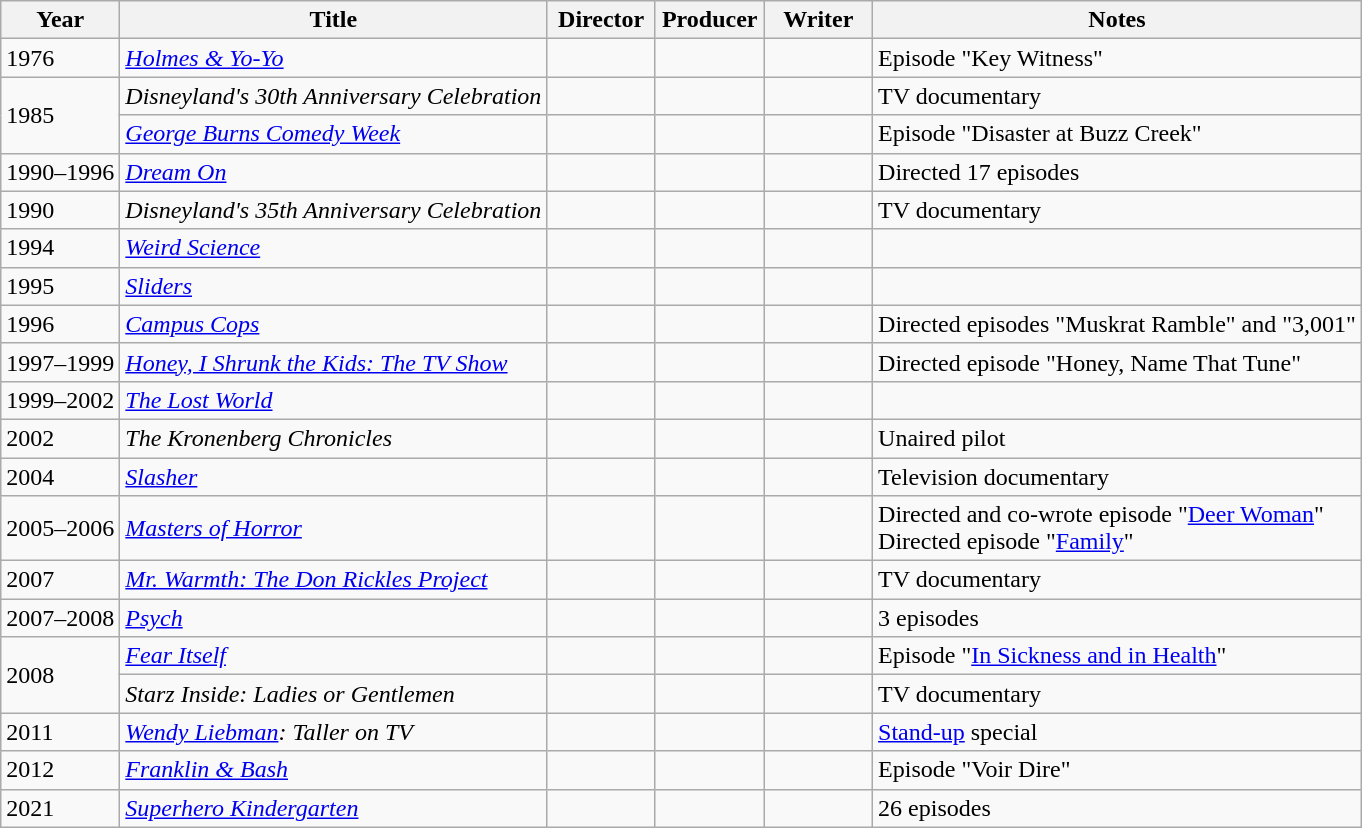<table class="wikitable">
<tr>
<th>Year</th>
<th>Title</th>
<th width=65>Director</th>
<th width=65>Producer</th>
<th width=65>Writer</th>
<th>Notes</th>
</tr>
<tr>
<td>1976</td>
<td><em><a href='#'>Holmes & Yo-Yo</a></em></td>
<td></td>
<td></td>
<td></td>
<td>Episode "Key Witness"</td>
</tr>
<tr>
<td rowspan=2>1985</td>
<td><em>Disneyland's 30th Anniversary Celebration</em></td>
<td></td>
<td></td>
<td></td>
<td>TV documentary</td>
</tr>
<tr>
<td><em><a href='#'>George Burns Comedy Week</a></em></td>
<td></td>
<td></td>
<td></td>
<td>Episode "Disaster at Buzz Creek"</td>
</tr>
<tr>
<td>1990–1996</td>
<td><em><a href='#'>Dream On</a></em></td>
<td></td>
<td></td>
<td></td>
<td>Directed 17 episodes</td>
</tr>
<tr>
<td>1990</td>
<td><em>Disneyland's 35th Anniversary Celebration</em></td>
<td></td>
<td></td>
<td></td>
<td>TV documentary</td>
</tr>
<tr>
<td>1994</td>
<td><em><a href='#'>Weird Science</a></em></td>
<td></td>
<td></td>
<td></td>
<td></td>
</tr>
<tr>
<td>1995</td>
<td><em><a href='#'>Sliders</a></em></td>
<td></td>
<td></td>
<td></td>
<td></td>
</tr>
<tr>
<td>1996</td>
<td><em><a href='#'>Campus Cops</a></em></td>
<td></td>
<td></td>
<td></td>
<td>Directed episodes "Muskrat Ramble" and "3,001"</td>
</tr>
<tr>
<td>1997–1999</td>
<td><em><a href='#'>Honey, I Shrunk the Kids: The TV Show</a></em></td>
<td></td>
<td></td>
<td></td>
<td>Directed episode "Honey, Name That Tune"</td>
</tr>
<tr>
<td>1999–2002</td>
<td><em><a href='#'>The Lost World</a></em></td>
<td></td>
<td></td>
<td></td>
<td></td>
</tr>
<tr>
<td>2002</td>
<td><em>The Kronenberg Chronicles</em></td>
<td></td>
<td></td>
<td></td>
<td>Unaired pilot</td>
</tr>
<tr>
<td>2004</td>
<td><em><a href='#'>Slasher</a></em></td>
<td></td>
<td></td>
<td></td>
<td>Television documentary</td>
</tr>
<tr>
<td>2005–2006</td>
<td><em><a href='#'>Masters of Horror</a></em></td>
<td></td>
<td></td>
<td></td>
<td>Directed and co-wrote episode "<a href='#'>Deer Woman</a>"<br>Directed episode "<a href='#'>Family</a>"</td>
</tr>
<tr>
<td>2007</td>
<td><em><a href='#'>Mr. Warmth: The Don Rickles Project</a></em></td>
<td></td>
<td></td>
<td></td>
<td>TV documentary</td>
</tr>
<tr>
<td>2007–2008</td>
<td><em><a href='#'>Psych</a></em></td>
<td></td>
<td></td>
<td></td>
<td>3 episodes</td>
</tr>
<tr>
<td rowspan=2>2008</td>
<td><em><a href='#'>Fear Itself</a></em></td>
<td></td>
<td></td>
<td></td>
<td>Episode "<a href='#'>In Sickness and in Health</a>"</td>
</tr>
<tr>
<td><em>Starz Inside: Ladies or Gentlemen</em></td>
<td></td>
<td></td>
<td></td>
<td>TV documentary</td>
</tr>
<tr>
<td>2011</td>
<td><em><a href='#'>Wendy Liebman</a>: Taller on TV</em></td>
<td></td>
<td></td>
<td></td>
<td><a href='#'>Stand-up</a> special</td>
</tr>
<tr>
<td>2012</td>
<td><em><a href='#'>Franklin & Bash</a></em></td>
<td></td>
<td></td>
<td></td>
<td>Episode "Voir Dire"</td>
</tr>
<tr>
<td>2021</td>
<td><em><a href='#'>Superhero Kindergarten</a></em></td>
<td></td>
<td></td>
<td></td>
<td>26 episodes</td>
</tr>
</table>
